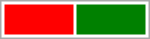<table style=" width: 100px; border: 1px solid #aaaaaa">
<tr>
<td style="background-color:red"> </td>
<td style="background-color:green"> </td>
</tr>
</table>
